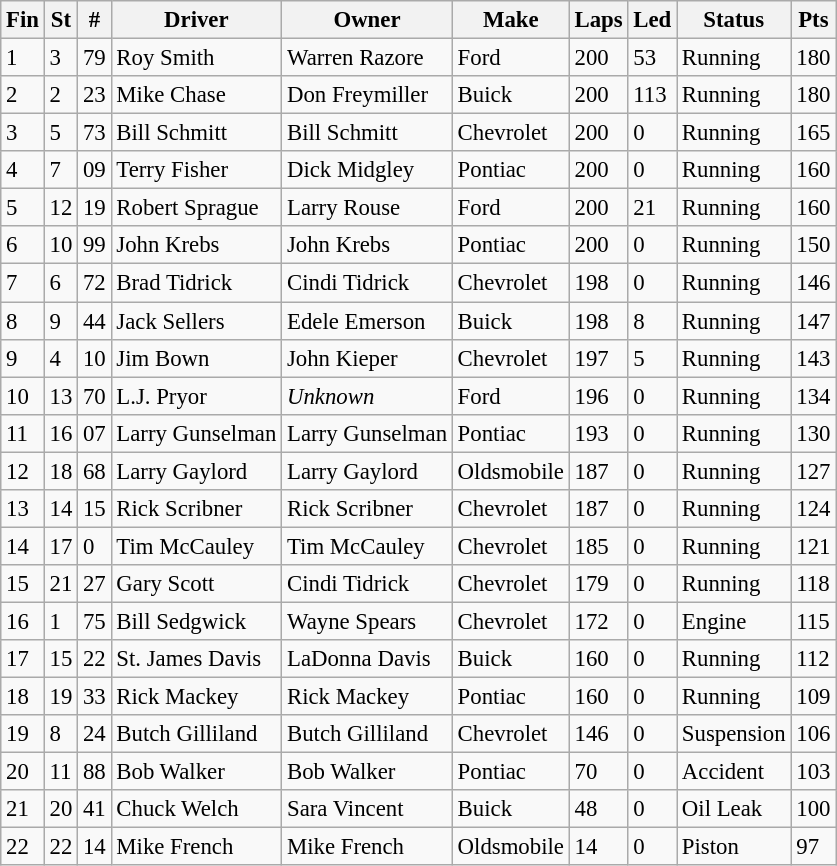<table class="wikitable" style="font-size: 95%;">
<tr>
<th>Fin</th>
<th>St</th>
<th>#</th>
<th>Driver</th>
<th>Owner</th>
<th>Make</th>
<th>Laps</th>
<th>Led</th>
<th>Status</th>
<th>Pts</th>
</tr>
<tr>
<td>1</td>
<td>3</td>
<td>79</td>
<td>Roy Smith</td>
<td>Warren Razore</td>
<td>Ford</td>
<td>200</td>
<td>53</td>
<td>Running</td>
<td>180</td>
</tr>
<tr>
<td>2</td>
<td>2</td>
<td>23</td>
<td>Mike Chase</td>
<td>Don Freymiller</td>
<td>Buick</td>
<td>200</td>
<td>113</td>
<td>Running</td>
<td>180</td>
</tr>
<tr>
<td>3</td>
<td>5</td>
<td>73</td>
<td>Bill Schmitt</td>
<td>Bill Schmitt</td>
<td>Chevrolet</td>
<td>200</td>
<td>0</td>
<td>Running</td>
<td>165</td>
</tr>
<tr>
<td>4</td>
<td>7</td>
<td>09</td>
<td>Terry Fisher</td>
<td>Dick Midgley</td>
<td>Pontiac</td>
<td>200</td>
<td>0</td>
<td>Running</td>
<td>160</td>
</tr>
<tr>
<td>5</td>
<td>12</td>
<td>19</td>
<td>Robert Sprague</td>
<td>Larry Rouse</td>
<td>Ford</td>
<td>200</td>
<td>21</td>
<td>Running</td>
<td>160</td>
</tr>
<tr>
<td>6</td>
<td>10</td>
<td>99</td>
<td>John Krebs</td>
<td>John Krebs</td>
<td>Pontiac</td>
<td>200</td>
<td>0</td>
<td>Running</td>
<td>150</td>
</tr>
<tr>
<td>7</td>
<td>6</td>
<td>72</td>
<td>Brad Tidrick</td>
<td>Cindi Tidrick</td>
<td>Chevrolet</td>
<td>198</td>
<td>0</td>
<td>Running</td>
<td>146</td>
</tr>
<tr>
<td>8</td>
<td>9</td>
<td>44</td>
<td>Jack Sellers</td>
<td>Edele Emerson</td>
<td>Buick</td>
<td>198</td>
<td>8</td>
<td>Running</td>
<td>147</td>
</tr>
<tr>
<td>9</td>
<td>4</td>
<td>10</td>
<td>Jim Bown</td>
<td>John Kieper</td>
<td>Chevrolet</td>
<td>197</td>
<td>5</td>
<td>Running</td>
<td>143</td>
</tr>
<tr>
<td>10</td>
<td>13</td>
<td>70</td>
<td>L.J. Pryor</td>
<td><em>Unknown</em></td>
<td>Ford</td>
<td>196</td>
<td>0</td>
<td>Running</td>
<td>134</td>
</tr>
<tr>
<td>11</td>
<td>16</td>
<td>07</td>
<td>Larry Gunselman</td>
<td>Larry Gunselman</td>
<td>Pontiac</td>
<td>193</td>
<td>0</td>
<td>Running</td>
<td>130</td>
</tr>
<tr>
<td>12</td>
<td>18</td>
<td>68</td>
<td>Larry Gaylord</td>
<td>Larry Gaylord</td>
<td>Oldsmobile</td>
<td>187</td>
<td>0</td>
<td>Running</td>
<td>127</td>
</tr>
<tr>
<td>13</td>
<td>14</td>
<td>15</td>
<td>Rick Scribner</td>
<td>Rick Scribner</td>
<td>Chevrolet</td>
<td>187</td>
<td>0</td>
<td>Running</td>
<td>124</td>
</tr>
<tr>
<td>14</td>
<td>17</td>
<td>0</td>
<td>Tim McCauley</td>
<td>Tim McCauley</td>
<td>Chevrolet</td>
<td>185</td>
<td>0</td>
<td>Running</td>
<td>121</td>
</tr>
<tr>
<td>15</td>
<td>21</td>
<td>27</td>
<td>Gary Scott</td>
<td>Cindi Tidrick</td>
<td>Chevrolet</td>
<td>179</td>
<td>0</td>
<td>Running</td>
<td>118</td>
</tr>
<tr>
<td>16</td>
<td>1</td>
<td>75</td>
<td>Bill Sedgwick</td>
<td>Wayne Spears</td>
<td>Chevrolet</td>
<td>172</td>
<td>0</td>
<td>Engine</td>
<td>115</td>
</tr>
<tr>
<td>17</td>
<td>15</td>
<td>22</td>
<td>St. James Davis</td>
<td>LaDonna Davis</td>
<td>Buick</td>
<td>160</td>
<td>0</td>
<td>Running</td>
<td>112</td>
</tr>
<tr>
<td>18</td>
<td>19</td>
<td>33</td>
<td>Rick Mackey</td>
<td>Rick Mackey</td>
<td>Pontiac</td>
<td>160</td>
<td>0</td>
<td>Running</td>
<td>109</td>
</tr>
<tr>
<td>19</td>
<td>8</td>
<td>24</td>
<td>Butch Gilliland</td>
<td>Butch Gilliland</td>
<td>Chevrolet</td>
<td>146</td>
<td>0</td>
<td>Suspension</td>
<td>106</td>
</tr>
<tr>
<td>20</td>
<td>11</td>
<td>88</td>
<td>Bob Walker</td>
<td>Bob Walker</td>
<td>Pontiac</td>
<td>70</td>
<td>0</td>
<td>Accident</td>
<td>103</td>
</tr>
<tr>
<td>21</td>
<td>20</td>
<td>41</td>
<td>Chuck Welch</td>
<td>Sara Vincent</td>
<td>Buick</td>
<td>48</td>
<td>0</td>
<td>Oil Leak</td>
<td>100</td>
</tr>
<tr>
<td>22</td>
<td>22</td>
<td>14</td>
<td>Mike French</td>
<td>Mike French</td>
<td>Oldsmobile</td>
<td>14</td>
<td>0</td>
<td>Piston</td>
<td>97</td>
</tr>
</table>
